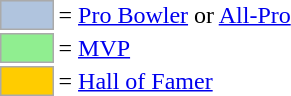<table>
<tr>
<td style="background-color:lightsteelblue; border:1px solid #aaaaaa; width:2em;"></td>
<td>= <a href='#'>Pro Bowler</a> or <a href='#'>All-Pro</a></td>
</tr>
<tr>
<td style="background-color:lightgreen; border:1px solid #aaaaaa; width:2em;"></td>
<td>= <a href='#'>MVP</a></td>
</tr>
<tr>
<td style="background-color:#FFCC00; border:1px solid #aaaaaa; width:2em;"></td>
<td>= <a href='#'>Hall of Famer</a></td>
</tr>
</table>
